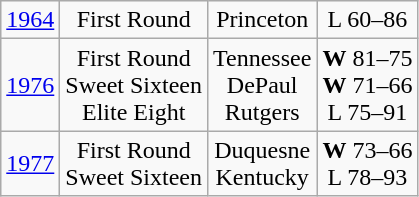<table class="wikitable">
<tr align="center">
<td><a href='#'>1964</a></td>
<td>First Round</td>
<td>Princeton</td>
<td>L 60–86</td>
</tr>
<tr align="center">
<td><a href='#'>1976</a></td>
<td>First Round<br>Sweet Sixteen<br>Elite Eight</td>
<td>Tennessee<br>DePaul<br>Rutgers<br></td>
<td><strong>W</strong> 81–75<br><strong>W</strong> 71–66<br>L 75–91</td>
</tr>
<tr align="center">
<td><a href='#'>1977</a></td>
<td>First Round<br>Sweet Sixteen</td>
<td>Duquesne<br>Kentucky</td>
<td><strong>W</strong> 73–66<br>L 78–93</td>
</tr>
</table>
